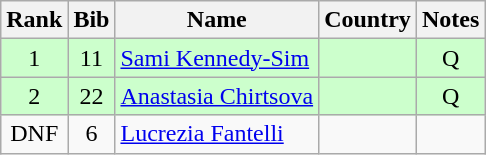<table class="wikitable" style="text-align:center;">
<tr>
<th>Rank</th>
<th>Bib</th>
<th>Name</th>
<th>Country</th>
<th>Notes</th>
</tr>
<tr bgcolor=ccffcc>
<td>1</td>
<td>11</td>
<td align=left><a href='#'>Sami Kennedy-Sim</a></td>
<td align=left></td>
<td>Q</td>
</tr>
<tr bgcolor=ccffcc>
<td>2</td>
<td>22</td>
<td align=left><a href='#'>Anastasia Chirtsova</a></td>
<td align=left></td>
<td>Q</td>
</tr>
<tr>
<td>DNF</td>
<td>6</td>
<td align=left><a href='#'>Lucrezia Fantelli</a></td>
<td align=left></td>
<td></td>
</tr>
</table>
